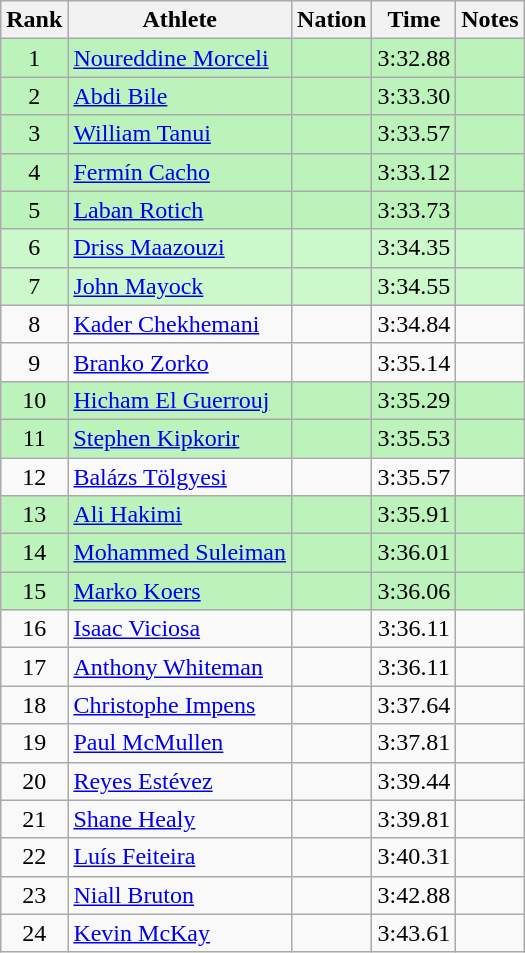<table class="wikitable sortable" style="text-align:center">
<tr>
<th>Rank</th>
<th>Athlete</th>
<th>Nation</th>
<th>Time</th>
<th>Notes</th>
</tr>
<tr bgcolor=bbf3bb>
<td>1</td>
<td align=left><a href='#'>Noureddine Morceli</a></td>
<td align=left></td>
<td>3:32.88</td>
<td></td>
</tr>
<tr bgcolor=bbf3bb>
<td>2</td>
<td align=left><a href='#'>Abdi Bile</a></td>
<td align=left></td>
<td>3:33.30</td>
<td></td>
</tr>
<tr bgcolor=bbf3bb>
<td>3</td>
<td align=left><a href='#'>William Tanui</a></td>
<td align=left></td>
<td>3:33.57</td>
<td></td>
</tr>
<tr bgcolor=bbf3bb>
<td>4</td>
<td align=left><a href='#'>Fermín Cacho</a></td>
<td align=left></td>
<td>3:33.12</td>
<td></td>
</tr>
<tr bgcolor=bbf3bb>
<td>5</td>
<td align=left><a href='#'>Laban Rotich</a></td>
<td align=left></td>
<td>3:33.73</td>
<td></td>
</tr>
<tr bgcolor=ccf9cc>
<td>6</td>
<td align=left><a href='#'>Driss Maazouzi</a></td>
<td align=left></td>
<td>3:34.35</td>
<td></td>
</tr>
<tr bgcolor=ccf9cc>
<td>7</td>
<td align=left><a href='#'>John Mayock</a></td>
<td align=left></td>
<td>3:34.55</td>
<td></td>
</tr>
<tr>
<td>8</td>
<td align=left><a href='#'>Kader Chekhemani</a></td>
<td align=left></td>
<td>3:34.84</td>
<td></td>
</tr>
<tr>
<td>9</td>
<td align=left><a href='#'>Branko Zorko</a></td>
<td align=left></td>
<td>3:35.14</td>
<td></td>
</tr>
<tr bgcolor=bbf3bb>
<td>10</td>
<td align=left><a href='#'>Hicham El Guerrouj</a></td>
<td align=left></td>
<td>3:35.29</td>
<td></td>
</tr>
<tr bgcolor=bbf3bb>
<td>11</td>
<td align=left><a href='#'>Stephen Kipkorir</a></td>
<td align=left></td>
<td>3:35.53</td>
<td></td>
</tr>
<tr>
<td>12</td>
<td align=left><a href='#'>Balázs Tölgyesi</a></td>
<td align=left></td>
<td>3:35.57</td>
<td></td>
</tr>
<tr bgcolor=bbf3bb>
<td>13</td>
<td align=left><a href='#'>Ali Hakimi</a></td>
<td align=left></td>
<td>3:35.91</td>
<td></td>
</tr>
<tr bgcolor=bbf3bb>
<td>14</td>
<td align=left><a href='#'>Mohammed Suleiman</a></td>
<td align=left></td>
<td>3:36.01</td>
<td></td>
</tr>
<tr bgcolor=bbf3bb>
<td>15</td>
<td align=left><a href='#'>Marko Koers</a></td>
<td align=left></td>
<td>3:36.06</td>
<td></td>
</tr>
<tr>
<td>16</td>
<td align=left><a href='#'>Isaac Viciosa</a></td>
<td align=left></td>
<td>3:36.11</td>
<td></td>
</tr>
<tr>
<td>17</td>
<td align=left><a href='#'>Anthony Whiteman</a></td>
<td align=left></td>
<td>3:36.11</td>
<td></td>
</tr>
<tr>
<td>18</td>
<td align=left><a href='#'>Christophe Impens</a></td>
<td align=left></td>
<td>3:37.64</td>
<td></td>
</tr>
<tr>
<td>19</td>
<td align=left><a href='#'>Paul McMullen</a></td>
<td align=left></td>
<td>3:37.81</td>
<td></td>
</tr>
<tr>
<td>20</td>
<td align=left><a href='#'>Reyes Estévez</a></td>
<td align=left></td>
<td>3:39.44</td>
<td></td>
</tr>
<tr>
<td>21</td>
<td align=left><a href='#'>Shane Healy</a></td>
<td align=left></td>
<td>3:39.81</td>
<td></td>
</tr>
<tr>
<td>22</td>
<td align=left><a href='#'>Luís Feiteira</a></td>
<td align=left></td>
<td>3:40.31</td>
<td></td>
</tr>
<tr>
<td>23</td>
<td align=left><a href='#'>Niall Bruton</a></td>
<td align=left></td>
<td>3:42.88</td>
<td></td>
</tr>
<tr>
<td>24</td>
<td align=left><a href='#'>Kevin McKay</a></td>
<td align=left></td>
<td>3:43.61</td>
<td></td>
</tr>
</table>
